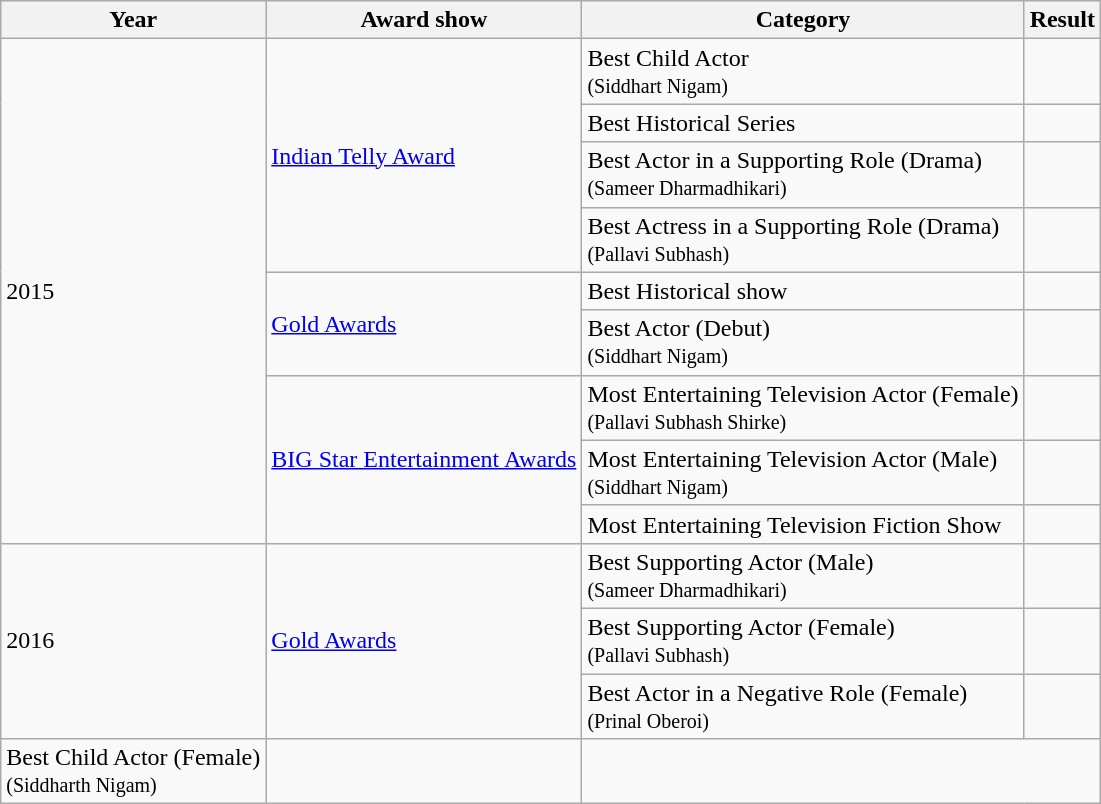<table class="wikitable">
<tr>
<th>Year</th>
<th>Award show</th>
<th>Category</th>
<th>Result</th>
</tr>
<tr>
<td rowspan="9">2015</td>
<td rowspan="4"><a href='#'>Indian Telly Award</a></td>
<td>Best Child Actor<br><small>(Siddhart Nigam)</small></td>
<td></td>
</tr>
<tr>
<td>Best Historical Series</td>
<td></td>
</tr>
<tr>
<td>Best Actor in a Supporting Role (Drama) <br><small>(Sameer Dharmadhikari)</small></td>
<td></td>
</tr>
<tr>
<td>Best Actress in a Supporting Role (Drama) <br><small>(Pallavi Subhash)</small></td>
<td></td>
</tr>
<tr>
<td rowspan="2"><a href='#'>Gold Awards</a></td>
<td>Best Historical show</td>
<td></td>
</tr>
<tr>
<td>Best Actor (Debut)<br><small>(Siddhart Nigam)</small></td>
<td></td>
</tr>
<tr>
<td rowspan="3"><a href='#'>BIG Star Entertainment Awards</a></td>
<td>Most Entertaining Television Actor (Female)<br><small>(Pallavi Subhash Shirke)</small></td>
<td></td>
</tr>
<tr>
<td>Most Entertaining Television Actor (Male)<br><small>(Siddhart Nigam)</small></td>
<td></td>
</tr>
<tr>
<td>Most Entertaining Television Fiction Show</td>
<td></td>
</tr>
<tr>
<td rowspan="3">2016</td>
<td rowspan="3"><a href='#'>Gold Awards</a></td>
<td>Best Supporting Actor (Male)<br><small>(Sameer Dharmadhikari)</small></td>
<td></td>
</tr>
<tr>
<td>Best Supporting Actor (Female)<br><small>(Pallavi Subhash)</small></td>
<td></td>
</tr>
<tr>
<td>Best Actor in a Negative Role (Female)<br><small>(Prinal Oberoi)</small></td>
<td></td>
</tr>
<tr>
<td>Best Child Actor (Female)<br><small>(Siddharth Nigam)</small></td>
<td></td>
</tr>
</table>
